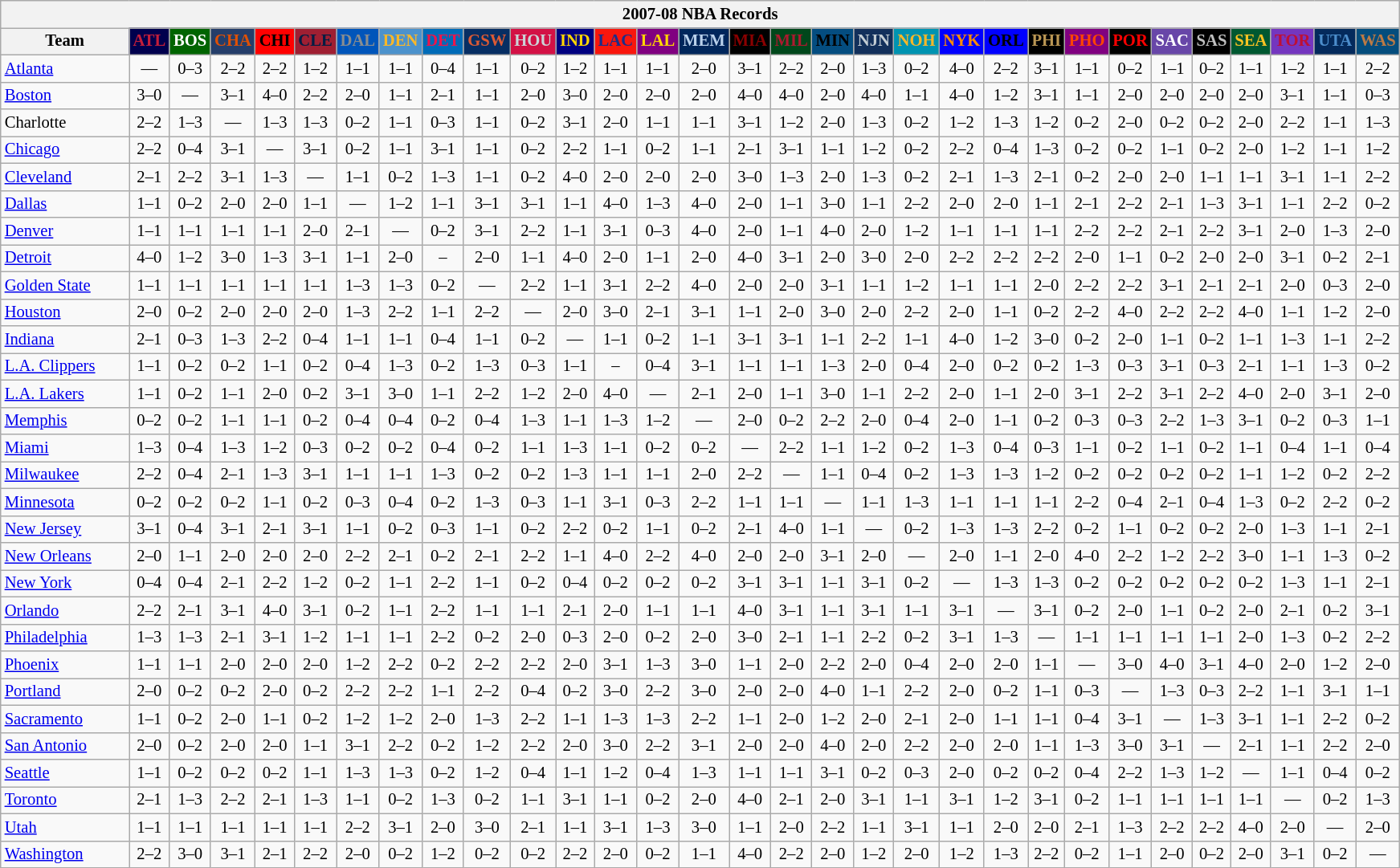<table class="wikitable mw-collapsible mw-collapsed" style="font-size:86%; text-align:center;">
<tr>
<th colspan=31>2007-08 NBA Records</th>
</tr>
<tr>
<th width=100>Team</th>
<th style="background:#00004d;color:#C41E3a;width=35">ATL</th>
<th style="background:#006400;color:#FFFFFF;width=35">BOS</th>
<th style="background:#253E6A;color:#DF5106;width=35">CHA</th>
<th style="background:#FF0000;color:#000000;width=35">CHI</th>
<th style="background:#9F1F32;color:#001D43;width=35">CLE</th>
<th style="background:#0055BA;color:#898D8F;width=35">DAL</th>
<th style="background:#4C92CC;color:#FDB827;width=35">DEN</th>
<th style="background:#006BB7;color:#ED164B;width=35">DET</th>
<th style="background:#072E63;color:#DC5A34;width=35">GSW</th>
<th style="background:#D31145;color:#CBD4D8;width=35">HOU</th>
<th style="background:#000080;color:#FFD700;width=35">IND</th>
<th style="background:#F9160D;color:#1A2E8B;width=35">LAC</th>
<th style="background:#800080;color:#FFD700;width=35">LAL</th>
<th style="background:#00265B;color:#BAD1EB;width=35">MEM</th>
<th style="background:#000000;color:#8B0000;width=35">MIA</th>
<th style="background:#00471B;color:#AC1A2F;width=35">MIL</th>
<th style="background:#044D80;color:#000000;width=35">MIN</th>
<th style="background:#12305B;color:#C4CED4;width=35">NJN</th>
<th style="background:#0093B1;color:#FDB827;width=35">NOH</th>
<th style="background:#0000FF;color:#FF8C00;width=35">NYK</th>
<th style="background:#0000FF;color:#000000;width=35">ORL</th>
<th style="background:#000000;color:#BB9754;width=35">PHI</th>
<th style="background:#800080;color:#FF4500;width=35">PHO</th>
<th style="background:#000000;color:#FF0000;width=35">POR</th>
<th style="background:#6846A8;color:#FFFFFF;width=35">SAC</th>
<th style="background:#000000;color:#C0C0C0;width=35">SAS</th>
<th style="background:#005831;color:#FFC322;width=35">SEA</th>
<th style="background:#7436BF;color:#BE0F34;width=35">TOR</th>
<th style="background:#042A5C;color:#4C8ECC;width=35">UTA</th>
<th style="background:#044D7D;color:#BC7A44;width=35">WAS</th>
</tr>
<tr>
<td style="text-align:left;"><a href='#'>Atlanta</a></td>
<td>—</td>
<td>0–3</td>
<td>2–2</td>
<td>2–2</td>
<td>1–2</td>
<td>1–1</td>
<td>1–1</td>
<td>0–4</td>
<td>1–1</td>
<td>0–2</td>
<td>1–2</td>
<td>1–1</td>
<td>1–1</td>
<td>2–0</td>
<td>3–1</td>
<td>2–2</td>
<td>2–0</td>
<td>1–3</td>
<td>0–2</td>
<td>4–0</td>
<td>2–2</td>
<td>3–1</td>
<td>1–1</td>
<td>0–2</td>
<td>1–1</td>
<td>0–2</td>
<td>1–1</td>
<td>1–2</td>
<td>1–1</td>
<td>2–2</td>
</tr>
<tr>
<td style="text-align:left;"><a href='#'>Boston</a></td>
<td>3–0</td>
<td>—</td>
<td>3–1</td>
<td>4–0</td>
<td>2–2</td>
<td>2–0</td>
<td>1–1</td>
<td>2–1</td>
<td>1–1</td>
<td>2–0</td>
<td>3–0</td>
<td>2–0</td>
<td>2–0</td>
<td>2–0</td>
<td>4–0</td>
<td>4–0</td>
<td>2–0</td>
<td>4–0</td>
<td>1–1</td>
<td>4–0</td>
<td>1–2</td>
<td>3–1</td>
<td>1–1</td>
<td>2–0</td>
<td>2–0</td>
<td>2–0</td>
<td>2–0</td>
<td>3–1</td>
<td>1–1</td>
<td>0–3</td>
</tr>
<tr>
<td style="text-align:left;">Charlotte</td>
<td>2–2</td>
<td>1–3</td>
<td>—</td>
<td>1–3</td>
<td>1–3</td>
<td>0–2</td>
<td>1–1</td>
<td>0–3</td>
<td>1–1</td>
<td>0–2</td>
<td>3–1</td>
<td>2–0</td>
<td>1–1</td>
<td>1–1</td>
<td>3–1</td>
<td>1–2</td>
<td>2–0</td>
<td>1–3</td>
<td>0–2</td>
<td>1–2</td>
<td>1–3</td>
<td>1–2</td>
<td>0–2</td>
<td>2–0</td>
<td>0–2</td>
<td>0–2</td>
<td>2–0</td>
<td>2–2</td>
<td>1–1</td>
<td>1–3</td>
</tr>
<tr>
<td style="text-align:left;"><a href='#'>Chicago</a></td>
<td>2–2</td>
<td>0–4</td>
<td>3–1</td>
<td>—</td>
<td>3–1</td>
<td>0–2</td>
<td>1–1</td>
<td>3–1</td>
<td>1–1</td>
<td>0–2</td>
<td>2–2</td>
<td>1–1</td>
<td>0–2</td>
<td>1–1</td>
<td>2–1</td>
<td>3–1</td>
<td>1–1</td>
<td>1–2</td>
<td>0–2</td>
<td>2–2</td>
<td>0–4</td>
<td>1–3</td>
<td>0–2</td>
<td>0–2</td>
<td>1–1</td>
<td>0–2</td>
<td>2–0</td>
<td>1–2</td>
<td>1–1</td>
<td>1–2</td>
</tr>
<tr>
<td style="text-align:left;"><a href='#'>Cleveland</a></td>
<td>2–1</td>
<td>2–2</td>
<td>3–1</td>
<td>1–3</td>
<td>—</td>
<td>1–1</td>
<td>0–2</td>
<td>1–3</td>
<td>1–1</td>
<td>0–2</td>
<td>4–0</td>
<td>2–0</td>
<td>2–0</td>
<td>2–0</td>
<td>3–0</td>
<td>1–3</td>
<td>2–0</td>
<td>1–3</td>
<td>0–2</td>
<td>2–1</td>
<td>1–3</td>
<td>2–1</td>
<td>0–2</td>
<td>2–0</td>
<td>2–0</td>
<td>1–1</td>
<td>1–1</td>
<td>3–1</td>
<td>1–1</td>
<td>2–2</td>
</tr>
<tr>
<td style="text-align:left;"><a href='#'>Dallas</a></td>
<td>1–1</td>
<td>0–2</td>
<td>2–0</td>
<td>2–0</td>
<td>1–1</td>
<td>—</td>
<td>1–2</td>
<td>1–1</td>
<td>3–1</td>
<td>3–1</td>
<td>1–1</td>
<td>4–0</td>
<td>1–3</td>
<td>4–0</td>
<td>2–0</td>
<td>1–1</td>
<td>3–0</td>
<td>1–1</td>
<td>2–2</td>
<td>2–0</td>
<td>2–0</td>
<td>1–1</td>
<td>2–1</td>
<td>2–2</td>
<td>2–1</td>
<td>1–3</td>
<td>3–1</td>
<td>1–1</td>
<td>2–2</td>
<td>0–2</td>
</tr>
<tr>
<td style="text-align:left;"><a href='#'>Denver</a></td>
<td>1–1</td>
<td>1–1</td>
<td>1–1</td>
<td>1–1</td>
<td>2–0</td>
<td>2–1</td>
<td>—</td>
<td>0–2</td>
<td>3–1</td>
<td>2–2</td>
<td>1–1</td>
<td>3–1</td>
<td>0–3</td>
<td>4–0</td>
<td>2–0</td>
<td>1–1</td>
<td>4–0</td>
<td>2–0</td>
<td>1–2</td>
<td>1–1</td>
<td>1–1</td>
<td>1–1</td>
<td>2–2</td>
<td>2–2</td>
<td>2–1</td>
<td>2–2</td>
<td>3–1</td>
<td>2–0</td>
<td>1–3</td>
<td>2–0</td>
</tr>
<tr>
<td style="text-align:left;"><a href='#'>Detroit</a></td>
<td>4–0</td>
<td>1–2</td>
<td>3–0</td>
<td>1–3</td>
<td>3–1</td>
<td>1–1</td>
<td>2–0</td>
<td>–</td>
<td>2–0</td>
<td>1–1</td>
<td>4–0</td>
<td>2–0</td>
<td>1–1</td>
<td>2–0</td>
<td>4–0</td>
<td>3–1</td>
<td>2–0</td>
<td>3–0</td>
<td>2–0</td>
<td>2–2</td>
<td>2–2</td>
<td>2–2</td>
<td>2–0</td>
<td>1–1</td>
<td>0–2</td>
<td>2–0</td>
<td>2–0</td>
<td>3–1</td>
<td>0–2</td>
<td>2–1</td>
</tr>
<tr>
<td style="text-align:left;"><a href='#'>Golden State</a></td>
<td>1–1</td>
<td>1–1</td>
<td>1–1</td>
<td>1–1</td>
<td>1–1</td>
<td>1–3</td>
<td>1–3</td>
<td>0–2</td>
<td>—</td>
<td>2–2</td>
<td>1–1</td>
<td>3–1</td>
<td>2–2</td>
<td>4–0</td>
<td>2–0</td>
<td>2–0</td>
<td>3–1</td>
<td>1–1</td>
<td>1–2</td>
<td>1–1</td>
<td>1–1</td>
<td>2–0</td>
<td>2–2</td>
<td>2–2</td>
<td>3–1</td>
<td>2–1</td>
<td>2–1</td>
<td>2–0</td>
<td>0–3</td>
<td>2–0</td>
</tr>
<tr>
<td style="text-align:left;"><a href='#'>Houston</a></td>
<td>2–0</td>
<td>0–2</td>
<td>2–0</td>
<td>2–0</td>
<td>2–0</td>
<td>1–3</td>
<td>2–2</td>
<td>1–1</td>
<td>2–2</td>
<td>—</td>
<td>2–0</td>
<td>3–0</td>
<td>2–1</td>
<td>3–1</td>
<td>1–1</td>
<td>2–0</td>
<td>3–0</td>
<td>2–0</td>
<td>2–2</td>
<td>2–0</td>
<td>1–1</td>
<td>0–2</td>
<td>2–2</td>
<td>4–0</td>
<td>2–2</td>
<td>2–2</td>
<td>4–0</td>
<td>1–1</td>
<td>1–2</td>
<td>2–0</td>
</tr>
<tr>
<td style="text-align:left;"><a href='#'>Indiana</a></td>
<td>2–1</td>
<td>0–3</td>
<td>1–3</td>
<td>2–2</td>
<td>0–4</td>
<td>1–1</td>
<td>1–1</td>
<td>0–4</td>
<td>1–1</td>
<td>0–2</td>
<td>—</td>
<td>1–1</td>
<td>0–2</td>
<td>1–1</td>
<td>3–1</td>
<td>3–1</td>
<td>1–1</td>
<td>2–2</td>
<td>1–1</td>
<td>4–0</td>
<td>1–2</td>
<td>3–0</td>
<td>0–2</td>
<td>2–0</td>
<td>1–1</td>
<td>0–2</td>
<td>1–1</td>
<td>1–3</td>
<td>1–1</td>
<td>2–2</td>
</tr>
<tr>
<td style="text-align:left;"><a href='#'>L.A. Clippers</a></td>
<td>1–1</td>
<td>0–2</td>
<td>0–2</td>
<td>1–1</td>
<td>0–2</td>
<td>0–4</td>
<td>1–3</td>
<td>0–2</td>
<td>1–3</td>
<td>0–3</td>
<td>1–1</td>
<td>–</td>
<td>0–4</td>
<td>3–1</td>
<td>1–1</td>
<td>1–1</td>
<td>1–3</td>
<td>2–0</td>
<td>0–4</td>
<td>2–0</td>
<td>0–2</td>
<td>0–2</td>
<td>1–3</td>
<td>0–3</td>
<td>3–1</td>
<td>0–3</td>
<td>2–1</td>
<td>1–1</td>
<td>1–3</td>
<td>0–2</td>
</tr>
<tr>
<td style="text-align:left;"><a href='#'>L.A. Lakers</a></td>
<td>1–1</td>
<td>0–2</td>
<td>1–1</td>
<td>2–0</td>
<td>0–2</td>
<td>3–1</td>
<td>3–0</td>
<td>1–1</td>
<td>2–2</td>
<td>1–2</td>
<td>2–0</td>
<td>4–0</td>
<td>—</td>
<td>2–1</td>
<td>2–0</td>
<td>1–1</td>
<td>3–0</td>
<td>1–1</td>
<td>2–2</td>
<td>2–0</td>
<td>1–1</td>
<td>2–0</td>
<td>3–1</td>
<td>2–2</td>
<td>3–1</td>
<td>2–2</td>
<td>4–0</td>
<td>2–0</td>
<td>3–1</td>
<td>2–0</td>
</tr>
<tr>
<td style="text-align:left;"><a href='#'>Memphis</a></td>
<td>0–2</td>
<td>0–2</td>
<td>1–1</td>
<td>1–1</td>
<td>0–2</td>
<td>0–4</td>
<td>0–4</td>
<td>0–2</td>
<td>0–4</td>
<td>1–3</td>
<td>1–1</td>
<td>1–3</td>
<td>1–2</td>
<td>—</td>
<td>2–0</td>
<td>0–2</td>
<td>2–2</td>
<td>2–0</td>
<td>0–4</td>
<td>2–0</td>
<td>1–1</td>
<td>0–2</td>
<td>0–3</td>
<td>0–3</td>
<td>2–2</td>
<td>1–3</td>
<td>3–1</td>
<td>0–2</td>
<td>0–3</td>
<td>1–1</td>
</tr>
<tr>
<td style="text-align:left;"><a href='#'>Miami</a></td>
<td>1–3</td>
<td>0–4</td>
<td>1–3</td>
<td>1–2</td>
<td>0–3</td>
<td>0–2</td>
<td>0–2</td>
<td>0–4</td>
<td>0–2</td>
<td>1–1</td>
<td>1–3</td>
<td>1–1</td>
<td>0–2</td>
<td>0–2</td>
<td>—</td>
<td>2–2</td>
<td>1–1</td>
<td>1–2</td>
<td>0–2</td>
<td>1–3</td>
<td>0–4</td>
<td>0–3</td>
<td>1–1</td>
<td>0–2</td>
<td>1–1</td>
<td>0–2</td>
<td>1–1</td>
<td>0–4</td>
<td>1–1</td>
<td>0–4</td>
</tr>
<tr>
<td style="text-align:left;"><a href='#'>Milwaukee</a></td>
<td>2–2</td>
<td>0–4</td>
<td>2–1</td>
<td>1–3</td>
<td>3–1</td>
<td>1–1</td>
<td>1–1</td>
<td>1–3</td>
<td>0–2</td>
<td>0–2</td>
<td>1–3</td>
<td>1–1</td>
<td>1–1</td>
<td>2–0</td>
<td>2–2</td>
<td>—</td>
<td>1–1</td>
<td>0–4</td>
<td>0–2</td>
<td>1–3</td>
<td>1–3</td>
<td>1–2</td>
<td>0–2</td>
<td>0–2</td>
<td>0–2</td>
<td>0–2</td>
<td>1–1</td>
<td>1–2</td>
<td>0–2</td>
<td>2–2</td>
</tr>
<tr>
<td style="text-align:left;"><a href='#'>Minnesota</a></td>
<td>0–2</td>
<td>0–2</td>
<td>0–2</td>
<td>1–1</td>
<td>0–2</td>
<td>0–3</td>
<td>0–4</td>
<td>0–2</td>
<td>1–3</td>
<td>0–3</td>
<td>1–1</td>
<td>3–1</td>
<td>0–3</td>
<td>2–2</td>
<td>1–1</td>
<td>1–1</td>
<td>—</td>
<td>1–1</td>
<td>1–3</td>
<td>1–1</td>
<td>1–1</td>
<td>1–1</td>
<td>2–2</td>
<td>0–4</td>
<td>2–1</td>
<td>0–4</td>
<td>1–3</td>
<td>0–2</td>
<td>2–2</td>
<td>0–2</td>
</tr>
<tr>
<td style="text-align:left;"><a href='#'>New Jersey</a></td>
<td>3–1</td>
<td>0–4</td>
<td>3–1</td>
<td>2–1</td>
<td>3–1</td>
<td>1–1</td>
<td>0–2</td>
<td>0–3</td>
<td>1–1</td>
<td>0–2</td>
<td>2–2</td>
<td>0–2</td>
<td>1–1</td>
<td>0–2</td>
<td>2–1</td>
<td>4–0</td>
<td>1–1</td>
<td>—</td>
<td>0–2</td>
<td>1–3</td>
<td>1–3</td>
<td>2–2</td>
<td>0–2</td>
<td>1–1</td>
<td>0–2</td>
<td>0–2</td>
<td>2–0</td>
<td>1–3</td>
<td>1–1</td>
<td>2–1</td>
</tr>
<tr>
<td style="text-align:left;"><a href='#'>New Orleans</a></td>
<td>2–0</td>
<td>1–1</td>
<td>2–0</td>
<td>2–0</td>
<td>2–0</td>
<td>2–2</td>
<td>2–1</td>
<td>0–2</td>
<td>2–1</td>
<td>2–2</td>
<td>1–1</td>
<td>4–0</td>
<td>2–2</td>
<td>4–0</td>
<td>2–0</td>
<td>2–0</td>
<td>3–1</td>
<td>2–0</td>
<td>—</td>
<td>2–0</td>
<td>1–1</td>
<td>2–0</td>
<td>4–0</td>
<td>2–2</td>
<td>1–2</td>
<td>2–2</td>
<td>3–0</td>
<td>1–1</td>
<td>1–3</td>
<td>0–2</td>
</tr>
<tr>
<td style="text-align:left;"><a href='#'>New York</a></td>
<td>0–4</td>
<td>0–4</td>
<td>2–1</td>
<td>2–2</td>
<td>1–2</td>
<td>0–2</td>
<td>1–1</td>
<td>2–2</td>
<td>1–1</td>
<td>0–2</td>
<td>0–4</td>
<td>0–2</td>
<td>0–2</td>
<td>0–2</td>
<td>3–1</td>
<td>3–1</td>
<td>1–1</td>
<td>3–1</td>
<td>0–2</td>
<td>—</td>
<td>1–3</td>
<td>1–3</td>
<td>0–2</td>
<td>0–2</td>
<td>0–2</td>
<td>0–2</td>
<td>0–2</td>
<td>1–3</td>
<td>1–1</td>
<td>2–1</td>
</tr>
<tr>
<td style="text-align:left;"><a href='#'>Orlando</a></td>
<td>2–2</td>
<td>2–1</td>
<td>3–1</td>
<td>4–0</td>
<td>3–1</td>
<td>0–2</td>
<td>1–1</td>
<td>2–2</td>
<td>1–1</td>
<td>1–1</td>
<td>2–1</td>
<td>2–0</td>
<td>1–1</td>
<td>1–1</td>
<td>4–0</td>
<td>3–1</td>
<td>1–1</td>
<td>3–1</td>
<td>1–1</td>
<td>3–1</td>
<td>—</td>
<td>3–1</td>
<td>0–2</td>
<td>2–0</td>
<td>1–1</td>
<td>0–2</td>
<td>2–0</td>
<td>2–1</td>
<td>0–2</td>
<td>3–1</td>
</tr>
<tr>
<td style="text-align:left;"><a href='#'>Philadelphia</a></td>
<td>1–3</td>
<td>1–3</td>
<td>2–1</td>
<td>3–1</td>
<td>1–2</td>
<td>1–1</td>
<td>1–1</td>
<td>2–2</td>
<td>0–2</td>
<td>2–0</td>
<td>0–3</td>
<td>2–0</td>
<td>0–2</td>
<td>2–0</td>
<td>3–0</td>
<td>2–1</td>
<td>1–1</td>
<td>2–2</td>
<td>0–2</td>
<td>3–1</td>
<td>1–3</td>
<td>—</td>
<td>1–1</td>
<td>1–1</td>
<td>1–1</td>
<td>1–1</td>
<td>2–0</td>
<td>1–3</td>
<td>0–2</td>
<td>2–2</td>
</tr>
<tr>
<td style="text-align:left;"><a href='#'>Phoenix</a></td>
<td>1–1</td>
<td>1–1</td>
<td>2–0</td>
<td>2–0</td>
<td>2–0</td>
<td>1–2</td>
<td>2–2</td>
<td>0–2</td>
<td>2–2</td>
<td>2–2</td>
<td>2–0</td>
<td>3–1</td>
<td>1–3</td>
<td>3–0</td>
<td>1–1</td>
<td>2–0</td>
<td>2–2</td>
<td>2–0</td>
<td>0–4</td>
<td>2–0</td>
<td>2–0</td>
<td>1–1</td>
<td>—</td>
<td>3–0</td>
<td>4–0</td>
<td>3–1</td>
<td>4–0</td>
<td>2–0</td>
<td>1–2</td>
<td>2–0</td>
</tr>
<tr>
<td style="text-align:left;"><a href='#'>Portland</a></td>
<td>2–0</td>
<td>0–2</td>
<td>0–2</td>
<td>2–0</td>
<td>0–2</td>
<td>2–2</td>
<td>2–2</td>
<td>1–1</td>
<td>2–2</td>
<td>0–4</td>
<td>0–2</td>
<td>3–0</td>
<td>2–2</td>
<td>3–0</td>
<td>2–0</td>
<td>2–0</td>
<td>4–0</td>
<td>1–1</td>
<td>2–2</td>
<td>2–0</td>
<td>0–2</td>
<td>1–1</td>
<td>0–3</td>
<td>—</td>
<td>1–3</td>
<td>0–3</td>
<td>2–2</td>
<td>1–1</td>
<td>3–1</td>
<td>1–1</td>
</tr>
<tr>
<td style="text-align:left;"><a href='#'>Sacramento</a></td>
<td>1–1</td>
<td>0–2</td>
<td>2–0</td>
<td>1–1</td>
<td>0–2</td>
<td>1–2</td>
<td>1–2</td>
<td>2–0</td>
<td>1–3</td>
<td>2–2</td>
<td>1–1</td>
<td>1–3</td>
<td>1–3</td>
<td>2–2</td>
<td>1–1</td>
<td>2–0</td>
<td>1–2</td>
<td>2–0</td>
<td>2–1</td>
<td>2–0</td>
<td>1–1</td>
<td>1–1</td>
<td>0–4</td>
<td>3–1</td>
<td>—</td>
<td>1–3</td>
<td>3–1</td>
<td>1–1</td>
<td>2–2</td>
<td>0–2</td>
</tr>
<tr>
<td style="text-align:left;"><a href='#'>San Antonio</a></td>
<td>2–0</td>
<td>0–2</td>
<td>2–0</td>
<td>2–0</td>
<td>1–1</td>
<td>3–1</td>
<td>2–2</td>
<td>0–2</td>
<td>1–2</td>
<td>2–2</td>
<td>2–0</td>
<td>3–0</td>
<td>2–2</td>
<td>3–1</td>
<td>2–0</td>
<td>2–0</td>
<td>4–0</td>
<td>2–0</td>
<td>2–2</td>
<td>2–0</td>
<td>2–0</td>
<td>1–1</td>
<td>1–3</td>
<td>3–0</td>
<td>3–1</td>
<td>—</td>
<td>2–1</td>
<td>1–1</td>
<td>2–2</td>
<td>2–0</td>
</tr>
<tr>
<td style="text-align:left;"><a href='#'>Seattle</a></td>
<td>1–1</td>
<td>0–2</td>
<td>0–2</td>
<td>0–2</td>
<td>1–1</td>
<td>1–3</td>
<td>1–3</td>
<td>0–2</td>
<td>1–2</td>
<td>0–4</td>
<td>1–1</td>
<td>1–2</td>
<td>0–4</td>
<td>1–3</td>
<td>1–1</td>
<td>1–1</td>
<td>3–1</td>
<td>0–2</td>
<td>0–3</td>
<td>2–0</td>
<td>0–2</td>
<td>0–2</td>
<td>0–4</td>
<td>2–2</td>
<td>1–3</td>
<td>1–2</td>
<td>—</td>
<td>1–1</td>
<td>0–4</td>
<td>0–2</td>
</tr>
<tr>
<td style="text-align:left;"><a href='#'>Toronto</a></td>
<td>2–1</td>
<td>1–3</td>
<td>2–2</td>
<td>2–1</td>
<td>1–3</td>
<td>1–1</td>
<td>0–2</td>
<td>1–3</td>
<td>0–2</td>
<td>1–1</td>
<td>3–1</td>
<td>1–1</td>
<td>0–2</td>
<td>2–0</td>
<td>4–0</td>
<td>2–1</td>
<td>2–0</td>
<td>3–1</td>
<td>1–1</td>
<td>3–1</td>
<td>1–2</td>
<td>3–1</td>
<td>0–2</td>
<td>1–1</td>
<td>1–1</td>
<td>1–1</td>
<td>1–1</td>
<td>—</td>
<td>0–2</td>
<td>1–3</td>
</tr>
<tr>
<td style="text-align:left;"><a href='#'>Utah</a></td>
<td>1–1</td>
<td>1–1</td>
<td>1–1</td>
<td>1–1</td>
<td>1–1</td>
<td>2–2</td>
<td>3–1</td>
<td>2–0</td>
<td>3–0</td>
<td>2–1</td>
<td>1–1</td>
<td>3–1</td>
<td>1–3</td>
<td>3–0</td>
<td>1–1</td>
<td>2–0</td>
<td>2–2</td>
<td>1–1</td>
<td>3–1</td>
<td>1–1</td>
<td>2–0</td>
<td>2–0</td>
<td>2–1</td>
<td>1–3</td>
<td>2–2</td>
<td>2–2</td>
<td>4–0</td>
<td>2–0</td>
<td>—</td>
<td>2–0</td>
</tr>
<tr>
<td style="text-align:left;"><a href='#'>Washington</a></td>
<td>2–2</td>
<td>3–0</td>
<td>3–1</td>
<td>2–1</td>
<td>2–2</td>
<td>2–0</td>
<td>0–2</td>
<td>1–2</td>
<td>0–2</td>
<td>0–2</td>
<td>2–2</td>
<td>2–0</td>
<td>0–2</td>
<td>1–1</td>
<td>4–0</td>
<td>2–2</td>
<td>2–0</td>
<td>1–2</td>
<td>2–0</td>
<td>1–2</td>
<td>1–3</td>
<td>2–2</td>
<td>0–2</td>
<td>1–1</td>
<td>2–0</td>
<td>0–2</td>
<td>2–0</td>
<td>3–1</td>
<td>0–2</td>
<td>—</td>
</tr>
</table>
